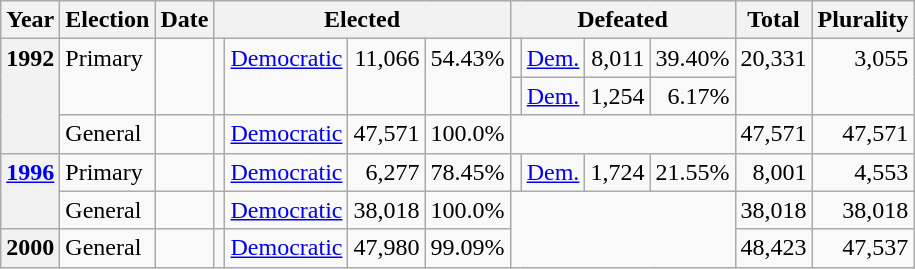<table class=wikitable>
<tr>
<th>Year</th>
<th>Election</th>
<th>Date</th>
<th ! colspan="4">Elected</th>
<th ! colspan="4">Defeated</th>
<th>Total</th>
<th>Plurality</th>
</tr>
<tr>
<th rowspan="3" valign="top">1992</th>
<td rowspan="2" valign="top">Primary</td>
<td rowspan="2" valign="top"></td>
<td rowspan="2" valign="top"></td>
<td rowspan="2" valign="top" ><a href='#'>Democratic</a></td>
<td rowspan="2" valign="top" align="right">11,066</td>
<td rowspan="2" valign="top" align="right">54.43%</td>
<td valign="top"></td>
<td valign="top" ><a href='#'>Dem.</a></td>
<td valign="top" align="right">8,011</td>
<td valign="top" align="right">39.40%</td>
<td rowspan="2" valign="top" align="right">20,331</td>
<td rowspan="2" valign="top" align="right">3,055</td>
</tr>
<tr>
<td valign="top"></td>
<td valign="top" ><a href='#'>Dem.</a></td>
<td valign="top" align="right">1,254</td>
<td valign="top" align="right">6.17%</td>
</tr>
<tr>
<td valign="top">General</td>
<td valign="top"></td>
<td valign="top"></td>
<td valign="top" ><a href='#'>Democratic</a></td>
<td valign="top" align="right">47,571</td>
<td valign="top" align="right">100.0%</td>
<td colspan="4"></td>
<td valign="top" align="right">47,571</td>
<td valign="top" align="right">47,571</td>
</tr>
<tr>
<th rowspan="2" valign="top"><a href='#'>1996</a></th>
<td valign="top">Primary</td>
<td valign="top"></td>
<td valign="top"></td>
<td valign="top" ><a href='#'>Democratic</a></td>
<td valign="top" align="right">6,277</td>
<td valign="top" align="right">78.45%</td>
<td valign="top"></td>
<td valign="top" ><a href='#'>Dem.</a></td>
<td valign="top" align="right">1,724</td>
<td valign="top" align="right">21.55%</td>
<td valign="top" align="right">8,001</td>
<td valign="top" align="right">4,553</td>
</tr>
<tr>
<td valign="top">General</td>
<td valign="top"></td>
<td valign="top"></td>
<td valign="top" ><a href='#'>Democratic</a></td>
<td valign="top" align="right">38,018</td>
<td valign="top" align="right">100.0%</td>
<td colspan="4" rowspan="2"></td>
<td valign="top" align="right">38,018</td>
<td valign="top" align="right">38,018</td>
</tr>
<tr>
<th valign="top">2000</th>
<td valign="top">General</td>
<td valign="top"></td>
<td valign="top"></td>
<td valign="top" ><a href='#'>Democratic</a></td>
<td valign="top" align="right">47,980</td>
<td valign="top" align="right">99.09%</td>
<td valign="top" align="right">48,423</td>
<td valign="top" align="right">47,537</td>
</tr>
</table>
